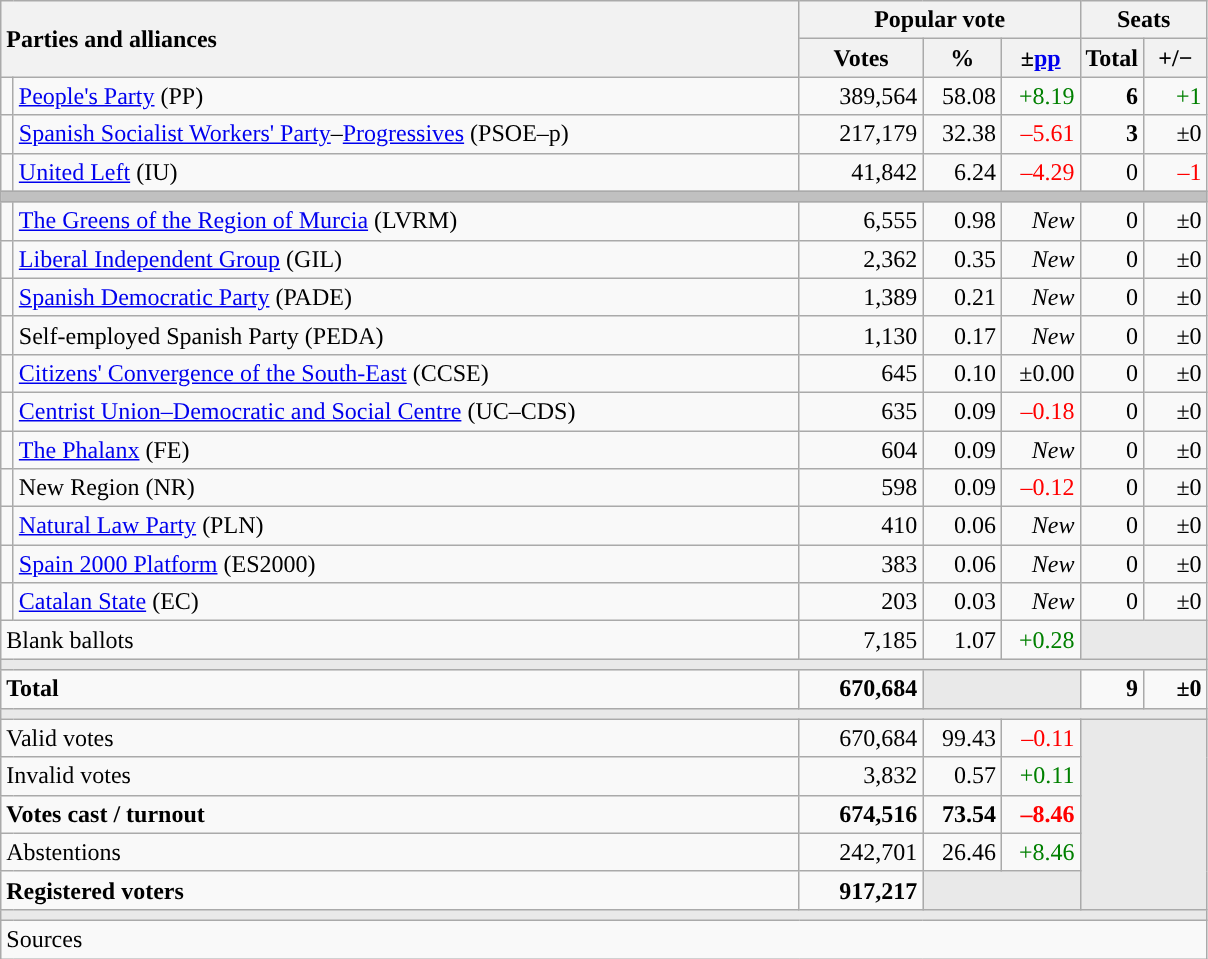<table class="wikitable" style="text-align:right;">
<tr>
<th style="text-align:left;" rowspan="2" colspan="2" width="525">Parties and alliances</th>
<th colspan="3">Popular vote</th>
<th colspan="2">Seats</th>
</tr>
<tr>
<th width="75">Votes</th>
<th width="45">%</th>
<th width="45">±<a href='#'>pp</a></th>
<th width="35">Total</th>
<th width="35">+/−</th>
</tr>
<tr>
<td width="1" style="color:inherit;background:"></td>
<td align="left"><a href='#'>People's Party</a> (PP)</td>
<td>389,564</td>
<td>58.08</td>
<td style="color:green;">+8.19</td>
<td><strong>6</strong></td>
<td style="color:green;">+1</td>
</tr>
<tr>
<td style="color:inherit;background:"></td>
<td align="left"><a href='#'>Spanish Socialist Workers' Party</a>–<a href='#'>Progressives</a> (PSOE–p)</td>
<td>217,179</td>
<td>32.38</td>
<td style="color:red;">–5.61</td>
<td><strong>3</strong></td>
<td>±0</td>
</tr>
<tr>
<td style="color:inherit;background:"></td>
<td align="left"><a href='#'>United Left</a> (IU)</td>
<td>41,842</td>
<td>6.24</td>
<td style="color:red;">–4.29</td>
<td>0</td>
<td style="color:red;">–1</td>
</tr>
<tr>
<td colspan="7" bgcolor="#C0C0C0"></td>
</tr>
<tr>
<td style="color:inherit;background:"></td>
<td align="left"><a href='#'>The Greens of the Region of Murcia</a> (LVRM)</td>
<td>6,555</td>
<td>0.98</td>
<td><em>New</em></td>
<td>0</td>
<td>±0</td>
</tr>
<tr>
<td style="color:inherit;background:"></td>
<td align="left"><a href='#'>Liberal Independent Group</a> (GIL)</td>
<td>2,362</td>
<td>0.35</td>
<td><em>New</em></td>
<td>0</td>
<td>±0</td>
</tr>
<tr>
<td style="color:inherit;background:"></td>
<td align="left"><a href='#'>Spanish Democratic Party</a> (PADE)</td>
<td>1,389</td>
<td>0.21</td>
<td><em>New</em></td>
<td>0</td>
<td>±0</td>
</tr>
<tr>
<td style="color:inherit;background:"></td>
<td align="left">Self-employed Spanish Party (PEDA)</td>
<td>1,130</td>
<td>0.17</td>
<td><em>New</em></td>
<td>0</td>
<td>±0</td>
</tr>
<tr>
<td style="color:inherit;background:"></td>
<td align="left"><a href='#'>Citizens' Convergence of the South-East</a> (CCSE)</td>
<td>645</td>
<td>0.10</td>
<td>±0.00</td>
<td>0</td>
<td>±0</td>
</tr>
<tr>
<td style="color:inherit;background:"></td>
<td align="left"><a href='#'>Centrist Union–Democratic and Social Centre</a> (UC–CDS)</td>
<td>635</td>
<td>0.09</td>
<td style="color:red;">–0.18</td>
<td>0</td>
<td>±0</td>
</tr>
<tr>
<td style="color:inherit;background:"></td>
<td align="left"><a href='#'>The Phalanx</a> (FE)</td>
<td>604</td>
<td>0.09</td>
<td><em>New</em></td>
<td>0</td>
<td>±0</td>
</tr>
<tr>
<td style="color:inherit;background:"></td>
<td align="left">New Region (NR)</td>
<td>598</td>
<td>0.09</td>
<td style="color:red;">–0.12</td>
<td>0</td>
<td>±0</td>
</tr>
<tr>
<td style="color:inherit;background:"></td>
<td align="left"><a href='#'>Natural Law Party</a> (PLN)</td>
<td>410</td>
<td>0.06</td>
<td><em>New</em></td>
<td>0</td>
<td>±0</td>
</tr>
<tr>
<td style="color:inherit;background:"></td>
<td align="left"><a href='#'>Spain 2000 Platform</a> (ES2000)</td>
<td>383</td>
<td>0.06</td>
<td><em>New</em></td>
<td>0</td>
<td>±0</td>
</tr>
<tr>
<td style="color:inherit;background:"></td>
<td align="left"><a href='#'>Catalan State</a> (EC)</td>
<td>203</td>
<td>0.03</td>
<td><em>New</em></td>
<td>0</td>
<td>±0</td>
</tr>
<tr>
<td align="left" colspan="2">Blank ballots</td>
<td>7,185</td>
<td>1.07</td>
<td style="color:green;">+0.28</td>
<td bgcolor="#E9E9E9" colspan="2"></td>
</tr>
<tr>
<td colspan="7" bgcolor="#E9E9E9"></td>
</tr>
<tr style="font-weight:bold;">
<td align="left" colspan="2">Total</td>
<td>670,684</td>
<td bgcolor="#E9E9E9" colspan="2"></td>
<td>9</td>
<td>±0</td>
</tr>
<tr>
<td colspan="7" bgcolor="#E9E9E9"></td>
</tr>
<tr>
<td align="left" colspan="2">Valid votes</td>
<td>670,684</td>
<td>99.43</td>
<td style="color:red;">–0.11</td>
<td bgcolor="#E9E9E9" colspan="2" rowspan="5"></td>
</tr>
<tr>
<td align="left" colspan="2">Invalid votes</td>
<td>3,832</td>
<td>0.57</td>
<td style="color:green;">+0.11</td>
</tr>
<tr style="font-weight:bold;">
<td align="left" colspan="2">Votes cast / turnout</td>
<td>674,516</td>
<td>73.54</td>
<td style="color:red;">–8.46</td>
</tr>
<tr>
<td align="left" colspan="2">Abstentions</td>
<td>242,701</td>
<td>26.46</td>
<td style="color:green;">+8.46</td>
</tr>
<tr style="font-weight:bold;">
<td align="left" colspan="2">Registered voters</td>
<td>917,217</td>
<td bgcolor="#E9E9E9" colspan="2"></td>
</tr>
<tr>
<td colspan="7" bgcolor="#E9E9E9"></td>
</tr>
<tr>
<td align="left" colspan="7">Sources</td>
</tr>
</table>
